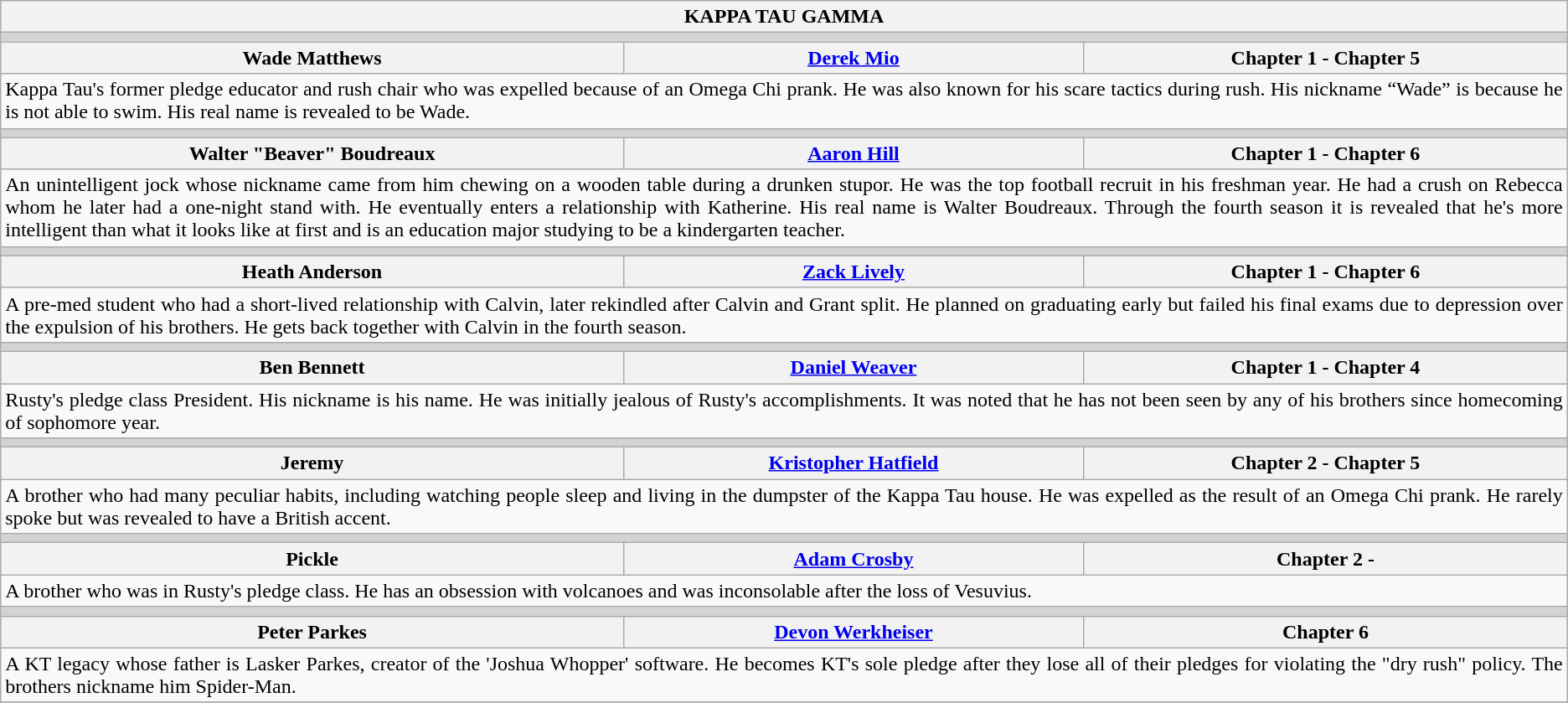<table class="wikitable" style="text-align:justify;">
<tr>
<th colspan="3">KAPPA TAU GAMMA</th>
</tr>
<tr>
<td style="background:lightgray;" colspan="3"></td>
</tr>
<tr>
<th><strong>Wade Matthews</strong></th>
<th><a href='#'>Derek Mio</a></th>
<th>Chapter 1 - Chapter 5</th>
</tr>
<tr>
<td colspan="3">Kappa Tau's former pledge educator and rush chair who was expelled because of an Omega Chi prank. He was also known for his scare tactics during rush. His nickname “Wade” is because he is not able to swim. His real name is revealed to be Wade.</td>
</tr>
<tr>
<td style="background:lightgray;" colspan="3"></td>
</tr>
<tr>
<th><strong>Walter "Beaver" Boudreaux</strong></th>
<th><a href='#'>Aaron Hill</a></th>
<th>Chapter 1 - Chapter 6</th>
</tr>
<tr>
<td colspan="3">An unintelligent jock whose nickname came from him chewing on a wooden table during a drunken stupor. He was the top football recruit in his freshman year. He had a crush on Rebecca whom he later had a one-night stand with. He eventually enters a relationship with Katherine. His real name is Walter Boudreaux. Through the fourth season it is revealed that he's more intelligent than what it looks like at first and is an education major studying to be a kindergarten teacher.</td>
</tr>
<tr>
<td style="background:lightgray;" colspan="3"></td>
</tr>
<tr>
<th><strong>Heath Anderson</strong></th>
<th><a href='#'>Zack Lively</a></th>
<th>Chapter 1 - Chapter 6</th>
</tr>
<tr>
<td colspan="3">A pre-med student who had a short-lived relationship with Calvin, later rekindled after Calvin and Grant split. He planned on graduating early but failed his final exams due to depression over the expulsion of his brothers. He gets back together with Calvin in the fourth season.</td>
</tr>
<tr>
<td style="background:lightgray;" colspan="3"></td>
</tr>
<tr>
<th><strong>Ben Bennett</strong></th>
<th><a href='#'>Daniel Weaver</a></th>
<th>Chapter 1 - Chapter 4</th>
</tr>
<tr>
<td colspan="3">Rusty's pledge class President. His nickname is his name. He was initially jealous of Rusty's accomplishments. It was noted that he has not been seen by any of his brothers since homecoming of sophomore year.</td>
</tr>
<tr>
<td style="background:lightgray;" colspan="3"></td>
</tr>
<tr>
<th><strong>Jeremy</strong></th>
<th><a href='#'>Kristopher Hatfield</a></th>
<th>Chapter 2 - Chapter 5</th>
</tr>
<tr>
<td colspan="3">A brother who had many peculiar habits, including watching people sleep and living in the dumpster of the Kappa Tau house. He was expelled as the result of an Omega Chi prank. He rarely spoke but was revealed to have a British accent.</td>
</tr>
<tr>
<td style="background:lightgray;" colspan="3"></td>
</tr>
<tr>
<th><strong>Pickle</strong></th>
<th><a href='#'>Adam Crosby</a></th>
<th>Chapter 2 -</th>
</tr>
<tr>
<td colspan="3">A brother who was in Rusty's pledge class. He has an obsession with volcanoes and was inconsolable after the loss of Vesuvius.</td>
</tr>
<tr>
<td style="background:lightgray;" colspan="3"></td>
</tr>
<tr>
<th><strong>Peter Parkes</strong></th>
<th><a href='#'>Devon Werkheiser</a></th>
<th>Chapter 6</th>
</tr>
<tr>
<td colspan="3">A KT legacy whose father is Lasker Parkes, creator of the 'Joshua Whopper' software. He becomes KT's sole pledge after they lose all of their pledges for violating the "dry rush" policy. The brothers nickname him Spider-Man.</td>
</tr>
<tr>
</tr>
</table>
